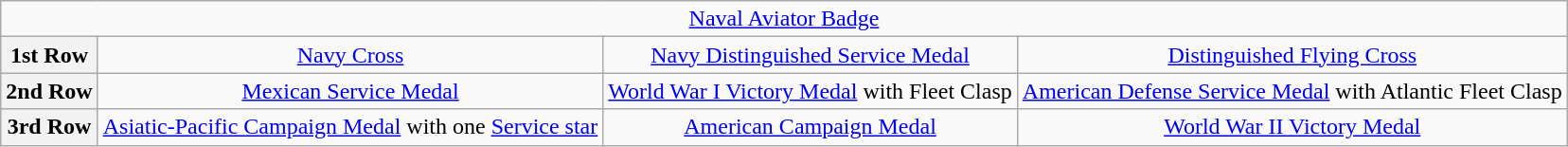<table class="wikitable" style="margin:1em auto; text-align:center;">
<tr>
<td colspan="14"><a href='#'>Naval Aviator Badge</a></td>
</tr>
<tr>
<th>1st Row</th>
<td colspan="3"><a href='#'>Navy Cross</a></td>
<td colspan="3"><a href='#'>Navy Distinguished Service Medal</a></td>
<td colspan="3"><a href='#'>Distinguished Flying Cross</a></td>
</tr>
<tr>
<th>2nd Row</th>
<td colspan="3"><a href='#'>Mexican Service Medal</a></td>
<td colspan="3"><a href='#'>World War I Victory Medal</a> with Fleet Clasp</td>
<td colspan="3"><a href='#'>American Defense Service Medal</a> with Atlantic Fleet Clasp</td>
</tr>
<tr>
<th>3rd Row</th>
<td colspan="3"><a href='#'>Asiatic-Pacific Campaign Medal</a> with one <a href='#'>Service star</a></td>
<td colspan="3"><a href='#'>American Campaign Medal</a></td>
<td colspan="3"><a href='#'>World War II Victory Medal</a></td>
</tr>
</table>
